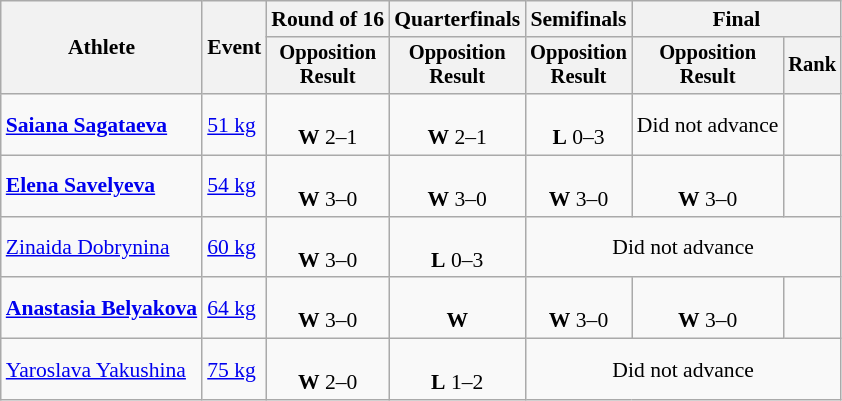<table class="wikitable" style="text-align:center; font-size:90%">
<tr>
<th rowspan=2>Athlete</th>
<th rowspan=2>Event</th>
<th>Round of 16</th>
<th>Quarterfinals</th>
<th>Semifinals</th>
<th colspan=2>Final</th>
</tr>
<tr style="font-size:95%">
<th>Opposition<br>Result</th>
<th>Opposition<br>Result</th>
<th>Opposition<br>Result</th>
<th>Opposition<br>Result</th>
<th>Rank</th>
</tr>
<tr>
<td align=left><strong><a href='#'>Saiana Sagataeva</a></strong></td>
<td align=left><a href='#'>51 kg</a></td>
<td><br><strong>W</strong> 2–1</td>
<td><br><strong>W</strong> 2–1</td>
<td><br><strong>L</strong> 0–3</td>
<td>Did not advance</td>
<td></td>
</tr>
<tr>
<td align=left><strong><a href='#'>Elena Savelyeva</a></strong></td>
<td align=left><a href='#'>54 kg</a></td>
<td><br><strong>W</strong> 3–0</td>
<td><br><strong>W</strong> 3–0</td>
<td><br><strong>W</strong> 3–0</td>
<td><br><strong>W</strong> 3–0</td>
<td></td>
</tr>
<tr>
<td align=left><a href='#'>Zinaida Dobrynina</a></td>
<td align=left><a href='#'>60 kg</a></td>
<td><br><strong>W</strong> 3–0</td>
<td><br><strong>L</strong> 0–3</td>
<td colspan=3>Did not advance</td>
</tr>
<tr>
<td align=left><strong><a href='#'>Anastasia Belyakova</a></strong></td>
<td align=left><a href='#'>64 kg</a></td>
<td><br><strong>W</strong> 3–0</td>
<td><br><strong>W</strong> </td>
<td><br><strong>W</strong> 3–0</td>
<td><br><strong>W</strong> 3–0</td>
<td></td>
</tr>
<tr>
<td align=left><a href='#'>Yaroslava Yakushina</a></td>
<td align=left><a href='#'>75 kg</a></td>
<td><br><strong>W</strong> 2–0</td>
<td><br><strong>L</strong> 1–2</td>
<td colspan=3>Did not advance</td>
</tr>
</table>
